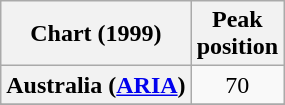<table class="wikitable sortable plainrowheaders" style="text-align:center">
<tr>
<th align="left">Chart (1999)</th>
<th align="center">Peak<br>position</th>
</tr>
<tr>
<th scope="row">Australia (<a href='#'>ARIA</a>)</th>
<td>70</td>
</tr>
<tr>
</tr>
<tr>
</tr>
<tr>
</tr>
<tr>
</tr>
<tr>
</tr>
<tr>
</tr>
<tr>
</tr>
<tr>
</tr>
</table>
